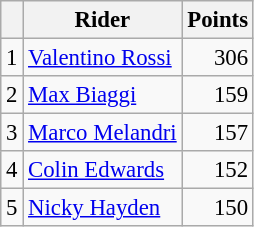<table class="wikitable" style="font-size: 95%;">
<tr>
<th></th>
<th>Rider</th>
<th>Points</th>
</tr>
<tr>
<td align=center>1</td>
<td> <a href='#'>Valentino Rossi</a></td>
<td align=right>306</td>
</tr>
<tr>
<td align=center>2</td>
<td> <a href='#'>Max Biaggi</a></td>
<td align=right>159</td>
</tr>
<tr>
<td align=center>3</td>
<td> <a href='#'>Marco Melandri</a></td>
<td align=right>157</td>
</tr>
<tr>
<td align=center>4</td>
<td> <a href='#'>Colin Edwards</a></td>
<td align=right>152</td>
</tr>
<tr>
<td align=center>5</td>
<td> <a href='#'>Nicky Hayden</a></td>
<td align=right>150</td>
</tr>
</table>
